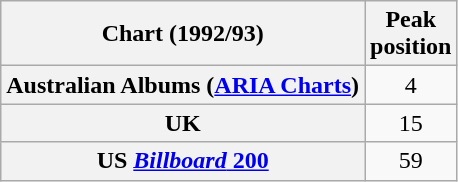<table class="wikitable sortable plainrowheaders" style="text-align:center">
<tr>
<th scope="col">Chart (1992/93)</th>
<th scope="col">Peak<br>position</th>
</tr>
<tr>
<th scope="row">Australian Albums (<a href='#'>ARIA Charts</a>)</th>
<td>4</td>
</tr>
<tr>
<th scope="row">UK</th>
<td>15</td>
</tr>
<tr>
<th scope="row">US <a href='#'><em>Billboard</em> 200</a></th>
<td>59</td>
</tr>
</table>
